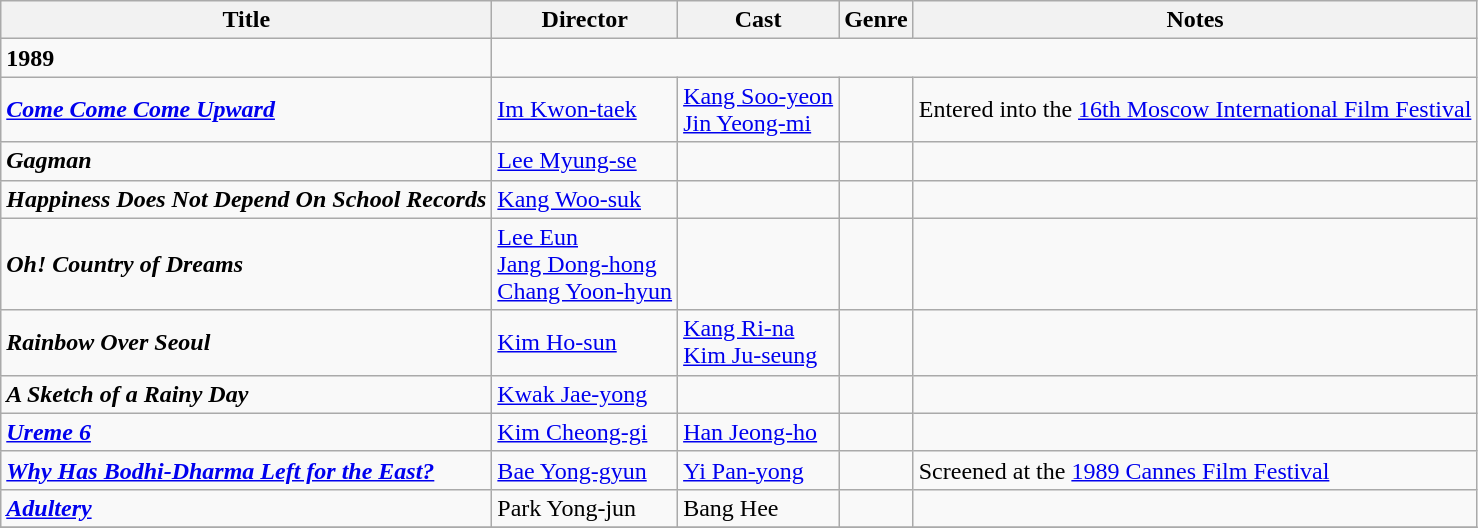<table class="wikitable">
<tr>
<th>Title</th>
<th>Director</th>
<th>Cast</th>
<th>Genre</th>
<th>Notes</th>
</tr>
<tr>
<td><strong>1989</strong></td>
</tr>
<tr>
<td><strong><em><a href='#'>Come Come Come Upward</a></em></strong></td>
<td><a href='#'>Im Kwon-taek</a></td>
<td><a href='#'>Kang Soo-yeon</a><br><a href='#'>Jin Yeong-mi</a></td>
<td></td>
<td>Entered into the <a href='#'>16th Moscow International Film Festival</a></td>
</tr>
<tr>
<td><strong><em>Gagman</em></strong></td>
<td><a href='#'>Lee Myung-se</a></td>
<td></td>
<td></td>
<td></td>
</tr>
<tr>
<td><strong><em>Happiness Does Not Depend On School Records</em></strong></td>
<td><a href='#'>Kang Woo-suk</a></td>
<td></td>
<td></td>
<td></td>
</tr>
<tr>
<td><strong><em>Oh! Country of Dreams</em></strong></td>
<td><a href='#'>Lee Eun</a><br><a href='#'>Jang Dong-hong</a><br><a href='#'>Chang Yoon-hyun</a></td>
<td></td>
<td></td>
<td></td>
</tr>
<tr>
<td><strong><em>Rainbow Over Seoul</em></strong></td>
<td><a href='#'>Kim Ho-sun</a></td>
<td><a href='#'>Kang Ri-na</a><br><a href='#'>Kim Ju-seung</a></td>
<td></td>
<td></td>
</tr>
<tr>
<td><strong><em>A Sketch of a Rainy Day</em></strong></td>
<td><a href='#'>Kwak Jae-yong</a></td>
<td></td>
<td></td>
<td></td>
</tr>
<tr>
<td><strong><em><a href='#'>Ureme 6</a></em></strong></td>
<td><a href='#'>Kim Cheong-gi</a></td>
<td><a href='#'>Han Jeong-ho</a></td>
<td></td>
<td></td>
</tr>
<tr>
<td><strong><em><a href='#'>Why Has Bodhi-Dharma Left for the East?</a></em></strong></td>
<td><a href='#'>Bae Yong-gyun</a></td>
<td><a href='#'>Yi Pan-yong</a></td>
<td></td>
<td>Screened at the <a href='#'>1989 Cannes Film Festival</a></td>
</tr>
<tr>
<td><strong><em><a href='#'>Adultery</a></em></strong></td>
<td>Park Yong-jun</td>
<td>Bang Hee</td>
<td></td>
<td></td>
</tr>
<tr>
</tr>
</table>
